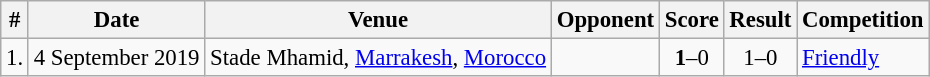<table class="wikitable" style="font-size:95%;">
<tr>
<th>#</th>
<th>Date</th>
<th>Venue</th>
<th>Opponent</th>
<th>Score</th>
<th>Result</th>
<th>Competition</th>
</tr>
<tr>
<td>1.</td>
<td>4 September 2019</td>
<td>Stade Mhamid, <a href='#'>Marrakesh</a>, <a href='#'>Morocco</a></td>
<td></td>
<td align=center><strong>1</strong>–0</td>
<td align=center>1–0</td>
<td><a href='#'>Friendly</a></td>
</tr>
</table>
